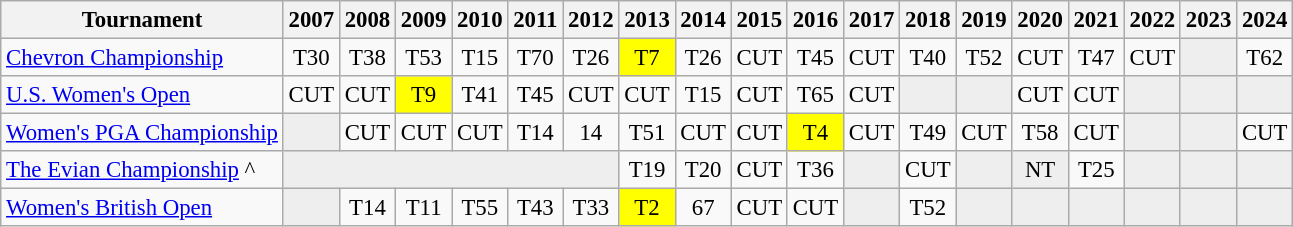<table class="wikitable" style="font-size:95%;text-align:center;">
<tr>
<th>Tournament</th>
<th>2007</th>
<th>2008</th>
<th>2009</th>
<th>2010</th>
<th>2011</th>
<th>2012</th>
<th>2013</th>
<th>2014</th>
<th>2015</th>
<th>2016</th>
<th>2017</th>
<th>2018</th>
<th>2019</th>
<th>2020</th>
<th>2021</th>
<th>2022</th>
<th>2023</th>
<th>2024</th>
</tr>
<tr>
<td align=left><a href='#'>Chevron Championship</a></td>
<td>T30</td>
<td>T38</td>
<td>T53</td>
<td>T15</td>
<td>T70</td>
<td>T26</td>
<td style="background:yellow;">T7</td>
<td>T26</td>
<td>CUT</td>
<td>T45</td>
<td>CUT</td>
<td>T40</td>
<td>T52</td>
<td>CUT</td>
<td>T47</td>
<td>CUT</td>
<td style="background:#eeeeee;"></td>
<td>T62</td>
</tr>
<tr>
<td align=left><a href='#'>U.S. Women's Open</a></td>
<td>CUT</td>
<td>CUT</td>
<td style="background:yellow;">T9</td>
<td>T41</td>
<td>T45</td>
<td>CUT</td>
<td>CUT</td>
<td>T15</td>
<td>CUT</td>
<td>T65</td>
<td>CUT</td>
<td style="background:#eeeeee;"></td>
<td style="background:#eeeeee;"></td>
<td>CUT</td>
<td>CUT</td>
<td style="background:#eeeeee;"></td>
<td style="background:#eeeeee;"></td>
<td style="background:#eeeeee;"></td>
</tr>
<tr>
<td align=left><a href='#'>Women's PGA Championship</a></td>
<td style="background:#eeeeee;"></td>
<td>CUT</td>
<td>CUT</td>
<td>CUT</td>
<td>T14</td>
<td>14</td>
<td>T51</td>
<td>CUT</td>
<td>CUT</td>
<td style="background:yellow;">T4</td>
<td>CUT</td>
<td>T49</td>
<td>CUT</td>
<td>T58</td>
<td>CUT</td>
<td style="background:#eeeeee;"></td>
<td style="background:#eeeeee;"></td>
<td>CUT</td>
</tr>
<tr>
<td align=left><a href='#'>The Evian Championship</a> ^</td>
<td style="background:#eeeeee;" colspan=6></td>
<td>T19</td>
<td>T20</td>
<td>CUT</td>
<td>T36</td>
<td style="background:#eeeeee;"></td>
<td>CUT</td>
<td style="background:#eeeeee;"></td>
<td style="background:#eeeeee;">NT</td>
<td>T25</td>
<td style="background:#eeeeee;"></td>
<td style="background:#eeeeee;"></td>
<td style="background:#eeeeee;"></td>
</tr>
<tr>
<td align=left><a href='#'>Women's British Open</a></td>
<td style="background:#eeeeee;"></td>
<td>T14</td>
<td>T11</td>
<td>T55</td>
<td>T43</td>
<td>T33</td>
<td style="background:yellow;">T2</td>
<td>67</td>
<td>CUT</td>
<td>CUT</td>
<td style="background:#eeeeee;"></td>
<td>T52</td>
<td style="background:#eeeeee;"></td>
<td style="background:#eeeeee;"></td>
<td style="background:#eeeeee;"></td>
<td style="background:#eeeeee;"></td>
<td style="background:#eeeeee;"></td>
<td style="background:#eeeeee;"></td>
</tr>
</table>
